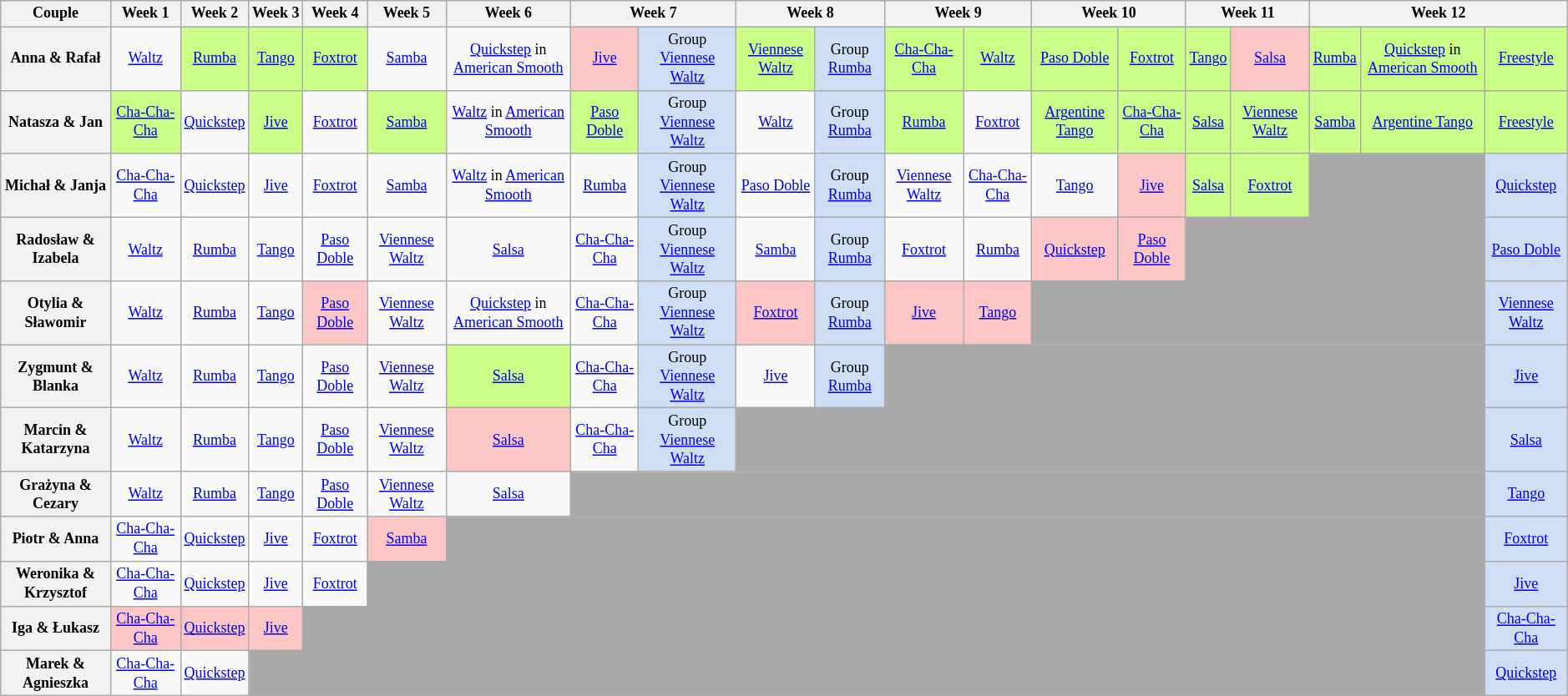<table class="wikitable" style="font-size:75%; text-align:center">
<tr>
<th>Couple</th>
<th>Week 1</th>
<th>Week 2</th>
<th>Week 3</th>
<th>Week 4</th>
<th>Week 5</th>
<th>Week 6</th>
<th colspan=2>Week 7</th>
<th colspan=2>Week 8</th>
<th colspan=2>Week 9</th>
<th colspan=2>Week 10</th>
<th colspan=2>Week 11</th>
<th colspan=3>Week 12</th>
</tr>
<tr>
<th>Anna & Rafał</th>
<td><a href='#'>Waltz</a></td>
<td style="background:#ccff88;"><a href='#'>Rumba</a></td>
<td style="background:#ccff88;"><a href='#'>Tango</a></td>
<td style="background:#ccff88;"><a href='#'>Foxtrot</a></td>
<td><a href='#'>Samba</a></td>
<td><a href='#'>Quickstep</a> in <a href='#'>American Smooth</a></td>
<td style="background:#ffc6c6;"><a href='#'>Jive</a></td>
<td style="background:#CEDEF4;">Group <a href='#'>Viennese Waltz</a></td>
<td style="background:#ccff88;"><a href='#'>Viennese Waltz</a></td>
<td style="background:#CEDEF4;">Group <a href='#'>Rumba</a></td>
<td style="background:#ccff88;"><a href='#'>Cha-Cha-Cha</a></td>
<td style="background:#ccff88;"><a href='#'>Waltz</a></td>
<td style="background:#ccff88;"><a href='#'>Paso Doble</a></td>
<td style="background:#ccff88;"><a href='#'>Foxtrot</a></td>
<td style="background:#ccff88;"><a href='#'>Tango</a></td>
<td style="background:#ffc6c6;"><a href='#'>Salsa</a></td>
<td style="background:#ccff88;"><a href='#'>Rumba</a></td>
<td style="background:#ccff88;"><a href='#'>Quickstep</a> in <a href='#'>American Smooth</a></td>
<td style="background:#ccff88;"><a href='#'>Freestyle</a></td>
</tr>
<tr>
<th>Natasza & Jan</th>
<td style="background:#ccff88;"><a href='#'>Cha-Cha-Cha</a></td>
<td><a href='#'>Quickstep</a></td>
<td style="background:#ccff88;"><a href='#'>Jive</a></td>
<td><a href='#'>Foxtrot</a></td>
<td style="background:#ccff88;"><a href='#'>Samba</a></td>
<td><a href='#'>Waltz</a> in <a href='#'>American Smooth</a></td>
<td style="background:#ccff88;"><a href='#'>Paso Doble</a></td>
<td style="background:#CEDEF4;">Group <a href='#'>Viennese Waltz</a></td>
<td><a href='#'>Waltz</a></td>
<td style="background:#CEDEF4;">Group <a href='#'>Rumba</a></td>
<td style="background:#ccff88;"><a href='#'>Rumba</a></td>
<td><a href='#'>Foxtrot</a></td>
<td style="background:#ccff88;"><a href='#'>Argentine Tango</a></td>
<td style="background:#ccff88;"><a href='#'>Cha-Cha-Cha</a></td>
<td style="background:#ccff88;"><a href='#'>Salsa</a></td>
<td style="background:#ccff88;"><a href='#'>Viennese Waltz</a></td>
<td style="background:#ccff88;"><a href='#'>Samba</a></td>
<td style="background:#ccff88;"><a href='#'>Argentine Tango</a></td>
<td style="background:#ccff88;"><a href='#'>Freestyle</a></td>
</tr>
<tr>
<th>Michał & Janja</th>
<td><a href='#'>Cha-Cha-Cha</a></td>
<td><a href='#'>Quickstep</a></td>
<td><a href='#'>Jive</a></td>
<td><a href='#'>Foxtrot</a></td>
<td><a href='#'>Samba</a></td>
<td><a href='#'>Waltz</a> in <a href='#'>American Smooth</a></td>
<td><a href='#'>Rumba</a></td>
<td style="background:#CEDEF4;">Group <a href='#'>Viennese Waltz</a></td>
<td><a href='#'>Paso Doble</a></td>
<td style="background:#CEDEF4;">Group <a href='#'>Rumba</a></td>
<td><a href='#'>Viennese Waltz</a></td>
<td><a href='#'>Cha-Cha-Cha</a></td>
<td><a href='#'>Tango</a></td>
<td style="background:#ffc6c6;"><a href='#'>Jive</a></td>
<td style="background:#ccff88;"><a href='#'>Salsa</a></td>
<td style="background:#ccff88;"><a href='#'>Foxtrot</a></td>
<td style="background:darkgrey" colspan=2></td>
<td style="background:#CEDEF4;"><a href='#'>Quickstep</a></td>
</tr>
<tr>
<th>Radosław & Izabela</th>
<td><a href='#'>Waltz</a></td>
<td><a href='#'>Rumba</a></td>
<td><a href='#'>Tango</a></td>
<td><a href='#'>Paso Doble</a></td>
<td><a href='#'>Viennese Waltz</a></td>
<td><a href='#'>Salsa</a></td>
<td><a href='#'>Cha-Cha-Cha</a></td>
<td style="background:#CEDEF4;">Group <a href='#'>Viennese Waltz</a></td>
<td><a href='#'>Samba</a></td>
<td style="background:#CEDEF4;">Group <a href='#'>Rumba</a></td>
<td><a href='#'>Foxtrot</a></td>
<td><a href='#'>Rumba</a></td>
<td style="background:#ffc6c6;"><a href='#'>Quickstep</a></td>
<td style="background:#ffc6c6;"><a href='#'>Paso Doble</a></td>
<td style="background:darkgrey" colspan=4></td>
<td style="background:#CEDEF4;"><a href='#'>Paso Doble</a></td>
</tr>
<tr>
<th>Otylia & Sławomir</th>
<td><a href='#'>Waltz</a></td>
<td><a href='#'>Rumba</a></td>
<td><a href='#'>Tango</a></td>
<td style="background:#ffc6c6;"><a href='#'>Paso Doble</a></td>
<td><a href='#'>Viennese Waltz</a></td>
<td><a href='#'>Quickstep</a> in <a href='#'>American Smooth</a></td>
<td><a href='#'>Cha-Cha-Cha</a></td>
<td style="background:#CEDEF4;">Group <a href='#'>Viennese Waltz</a></td>
<td style="background:#ffc6c6;"><a href='#'>Foxtrot</a></td>
<td style="background:#CEDEF4;">Group <a href='#'>Rumba</a></td>
<td style="background:#ffc6c6;"><a href='#'>Jive</a></td>
<td style="background:#ffc6c6;"><a href='#'>Tango</a></td>
<td style="background:darkgrey" colspan="6"></td>
<td style="background:#CEDEF4;"><a href='#'>Viennese Waltz</a></td>
</tr>
<tr>
<th>Zygmunt & Blanka</th>
<td><a href='#'>Waltz</a></td>
<td><a href='#'>Rumba</a></td>
<td><a href='#'>Tango</a></td>
<td><a href='#'>Paso Doble</a></td>
<td><a href='#'>Viennese Waltz</a></td>
<td style="background:#ccff88;"><a href='#'>Salsa</a></td>
<td><a href='#'>Cha-Cha-Cha</a></td>
<td style="background:#CEDEF4;">Group <a href='#'>Viennese Waltz</a></td>
<td><a href='#'>Jive</a></td>
<td style="background:#CEDEF4;">Group <a href='#'>Rumba</a></td>
<td style="background:darkgrey" colspan="8"></td>
<td style="background:#CEDEF4;"><a href='#'>Jive</a></td>
</tr>
<tr>
<th>Marcin & Katarzyna</th>
<td><a href='#'>Waltz</a></td>
<td><a href='#'>Rumba</a></td>
<td><a href='#'>Tango</a></td>
<td><a href='#'>Paso Doble</a></td>
<td><a href='#'>Viennese Waltz</a></td>
<td style="background:#ffc6c6;"><a href='#'>Salsa</a></td>
<td><a href='#'>Cha-Cha-Cha</a></td>
<td style="background:#CEDEF4;">Group <a href='#'>Viennese Waltz</a></td>
<td style="background:darkgrey" colspan="10"></td>
<td style="background:#CEDEF4;"><a href='#'>Salsa</a></td>
</tr>
<tr>
<th>Grażyna & Cezary</th>
<td><a href='#'>Waltz</a></td>
<td><a href='#'>Rumba</a></td>
<td><a href='#'>Tango</a></td>
<td><a href='#'>Paso Doble</a></td>
<td><a href='#'>Viennese Waltz</a></td>
<td><a href='#'>Salsa</a></td>
<td style="background:darkgrey" colspan="12"></td>
<td style="background:#CEDEF4;"><a href='#'>Tango</a></td>
</tr>
<tr>
<th>Piotr & Anna</th>
<td><a href='#'>Cha-Cha-Cha</a></td>
<td><a href='#'>Quickstep</a></td>
<td><a href='#'>Jive</a></td>
<td><a href='#'>Foxtrot</a></td>
<td style="background:#ffc6c6;"><a href='#'>Samba</a></td>
<td style="background:darkgrey" colspan="13"></td>
<td style="background:#CEDEF4;"><a href='#'>Foxtrot</a></td>
</tr>
<tr>
<th>Weronika & Krzysztof</th>
<td><a href='#'>Cha-Cha-Cha</a></td>
<td><a href='#'>Quickstep</a></td>
<td><a href='#'>Jive</a></td>
<td><a href='#'>Foxtrot</a></td>
<td style="background:darkgrey" colspan="14"></td>
<td style="background:#CEDEF4;"><a href='#'>Jive</a></td>
</tr>
<tr>
<th>Iga & Łukasz</th>
<td style="background:#ffc6c6;"><a href='#'>Cha-Cha-Cha</a></td>
<td style="background:#ffc6c6;"><a href='#'>Quickstep</a></td>
<td style="background:#ffc6c6;"><a href='#'>Jive</a></td>
<td style="background:darkgrey" colspan="15"></td>
<td style="background:#CEDEF4;"><a href='#'>Cha-Cha-Cha</a></td>
</tr>
<tr>
<th>Marek & Agnieszka</th>
<td><a href='#'>Cha-Cha-Cha</a></td>
<td><a href='#'>Quickstep</a></td>
<td style="background:darkgrey" colspan="16"></td>
<td style="background:#CEDEF4;"><a href='#'>Quickstep</a></td>
</tr>
</table>
